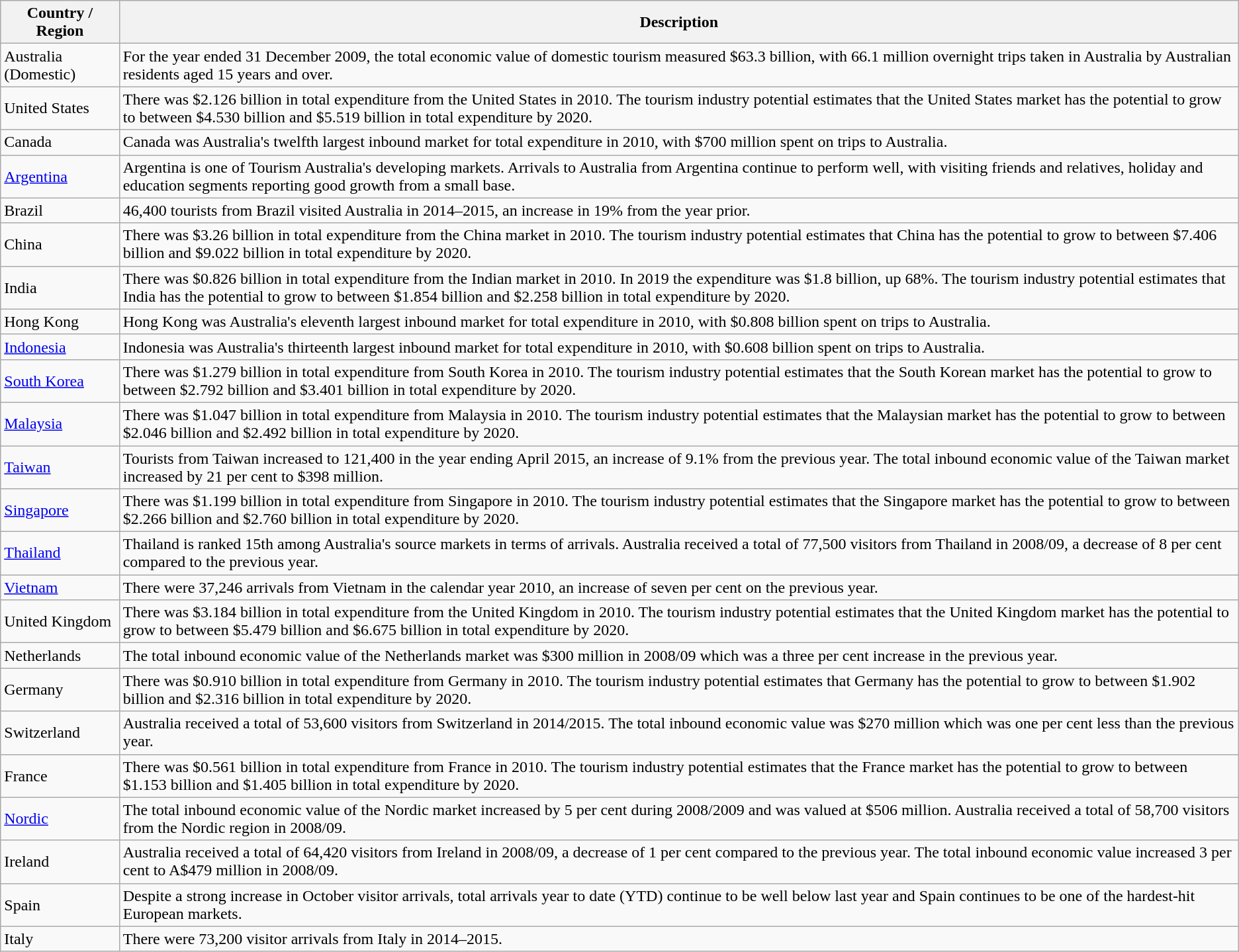<table class="wikitable">
<tr>
<th>Country / Region</th>
<th>Description</th>
</tr>
<tr>
<td>Australia (Domestic)</td>
<td>For the year ended 31 December 2009, the total economic value of domestic tourism measured $63.3 billion, with 66.1 million overnight trips taken in Australia by Australian residents aged 15 years and over.</td>
</tr>
<tr>
<td>United States</td>
<td>There was $2.126 billion in total expenditure from the United States in 2010. The tourism industry potential estimates that the United States market has the potential to grow to between $4.530 billion and $5.519 billion in total expenditure by 2020.</td>
</tr>
<tr>
<td>Canada</td>
<td>Canada was Australia's twelfth largest inbound market for total expenditure in 2010, with $700 million spent on trips to Australia.</td>
</tr>
<tr>
<td><a href='#'>Argentina</a></td>
<td>Argentina is one of Tourism Australia's developing markets. Arrivals to Australia from Argentina continue to perform well, with visiting friends and relatives, holiday and education segments reporting good growth from a small base.</td>
</tr>
<tr>
<td>Brazil</td>
<td>46,400 tourists from Brazil visited Australia in 2014–2015, an increase in 19% from the year prior.</td>
</tr>
<tr>
<td>China</td>
<td>There was $3.26 billion in total expenditure from the China market in 2010. The tourism industry potential estimates that China has the potential to grow to between $7.406 billion and $9.022 billion in total expenditure by 2020.</td>
</tr>
<tr>
<td>India</td>
<td>There was $0.826 billion in total expenditure from the Indian market in 2010. In 2019 the expenditure was $1.8 billion, up 68%. The tourism industry potential estimates that India has the potential to grow to between $1.854 billion and $2.258 billion in total expenditure by 2020.</td>
</tr>
<tr>
<td>Hong Kong</td>
<td>Hong Kong was Australia's eleventh largest inbound market for total expenditure in 2010, with $0.808 billion spent on trips to Australia.</td>
</tr>
<tr>
<td><a href='#'>Indonesia</a></td>
<td>Indonesia was Australia's thirteenth largest inbound market for total expenditure in 2010, with $0.608 billion spent on trips to Australia.</td>
</tr>
<tr>
<td><a href='#'>South Korea</a></td>
<td>There was $1.279 billion in total expenditure from South Korea in 2010. The tourism industry potential estimates that the South Korean market has the potential to grow to between $2.792 billion and $3.401 billion in total expenditure by 2020.</td>
</tr>
<tr>
<td><a href='#'>Malaysia</a></td>
<td>There was $1.047 billion in total expenditure from Malaysia in 2010. The tourism industry potential estimates that the Malaysian market has the potential to grow to between $2.046 billion and $2.492 billion in total expenditure by 2020.</td>
</tr>
<tr>
<td><a href='#'>Taiwan</a></td>
<td>Tourists from Taiwan increased to 121,400 in the year ending April 2015, an increase of 9.1% from the previous year. The total inbound economic value of the Taiwan market increased by 21 per cent to $398 million.</td>
</tr>
<tr>
<td><a href='#'>Singapore</a></td>
<td>There was $1.199 billion in total expenditure from Singapore in 2010. The tourism industry potential estimates that the Singapore market has the potential to grow to between $2.266 billion and $2.760 billion in total expenditure by 2020.</td>
</tr>
<tr>
<td><a href='#'>Thailand</a></td>
<td>Thailand is ranked 15th among Australia's source markets in terms of arrivals. Australia received a total of 77,500 visitors from Thailand in 2008/09, a decrease of 8 per cent compared to the previous year.</td>
</tr>
<tr>
<td><a href='#'>Vietnam</a></td>
<td>There were 37,246 arrivals from Vietnam in the calendar year 2010, an increase of seven per cent on the previous year.</td>
</tr>
<tr>
<td>United Kingdom</td>
<td>There was $3.184 billion in total expenditure from the United Kingdom in 2010. The tourism industry potential estimates that the United Kingdom market has the potential to grow to between $5.479 billion and $6.675 billion in total expenditure by 2020.</td>
</tr>
<tr>
<td>Netherlands</td>
<td>The total inbound economic value of the Netherlands market was $300 million in 2008/09 which was a three per cent increase in the previous year.</td>
</tr>
<tr>
<td>Germany</td>
<td>There was $0.910 billion in total expenditure from Germany in 2010. The tourism industry potential estimates that Germany has the potential to grow to between $1.902 billion and $2.316 billion in total expenditure by 2020.</td>
</tr>
<tr>
<td>Switzerland</td>
<td>Australia received a total of 53,600 visitors from Switzerland in 2014/2015. The total inbound economic value was $270 million which was one per cent less than the previous year.</td>
</tr>
<tr>
<td>France</td>
<td>There was $0.561 billion in total expenditure from France in 2010. The tourism industry potential estimates that the France market has the potential to grow to between $1.153 billion and $1.405 billion in total expenditure by 2020.</td>
</tr>
<tr>
<td><a href='#'>Nordic</a></td>
<td>The total inbound economic value of the Nordic market increased by 5 per cent during 2008/2009 and was valued at $506 million. Australia received a total of 58,700 visitors from the Nordic region in 2008/09.</td>
</tr>
<tr>
<td>Ireland</td>
<td>Australia received a total of 64,420 visitors from Ireland in 2008/09, a decrease of 1 per cent compared to the previous year. The total inbound economic value increased 3 per cent to A$479 million in 2008/09.</td>
</tr>
<tr>
<td>Spain</td>
<td>Despite a strong increase in October visitor arrivals, total arrivals year to date (YTD) continue to be well below last year and Spain continues to be one of the hardest-hit European markets.</td>
</tr>
<tr>
<td>Italy</td>
<td>There were 73,200 visitor arrivals from Italy in 2014–2015.</td>
</tr>
</table>
